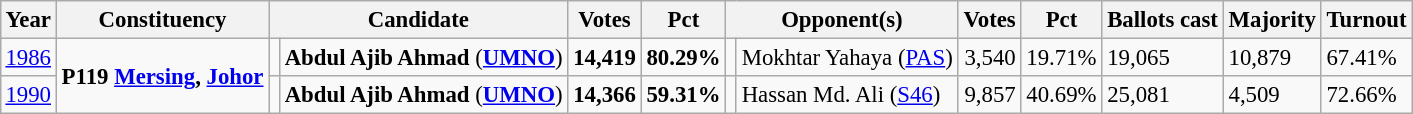<table class="wikitable" style="margin:0.5em ; font-size:95%">
<tr>
<th>Year</th>
<th>Constituency</th>
<th colspan=2>Candidate</th>
<th>Votes</th>
<th>Pct</th>
<th colspan=2>Opponent(s)</th>
<th>Votes</th>
<th>Pct</th>
<th>Ballots cast</th>
<th>Majority</th>
<th>Turnout</th>
</tr>
<tr>
<td><a href='#'>1986</a></td>
<td rowspan=2><strong>P119 <a href='#'>Mersing</a>, <a href='#'>Johor</a></strong></td>
<td></td>
<td><strong>Abdul Ajib Ahmad</strong> (<a href='#'><strong>UMNO</strong></a>)</td>
<td align=right><strong>14,419</strong></td>
<td><strong>80.29%</strong></td>
<td></td>
<td>Mokhtar Yahaya (<a href='#'>PAS</a>)</td>
<td align=right>3,540</td>
<td>19.71%</td>
<td>19,065</td>
<td>10,879</td>
<td>67.41%</td>
</tr>
<tr>
<td><a href='#'>1990</a></td>
<td></td>
<td><strong>Abdul Ajib Ahmad</strong> (<a href='#'><strong>UMNO</strong></a>)</td>
<td align=right><strong>14,366</strong></td>
<td><strong>59.31%</strong></td>
<td></td>
<td>Hassan Md. Ali (<a href='#'>S46</a>)</td>
<td align=right>9,857</td>
<td>40.69%</td>
<td>25,081</td>
<td>4,509</td>
<td>72.66%</td>
</tr>
</table>
